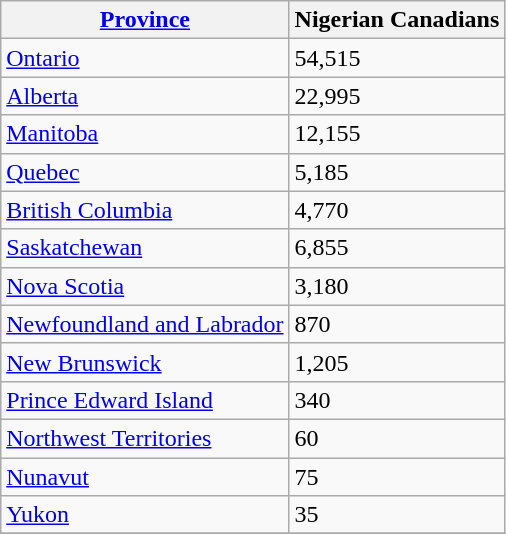<table class="wikitable sortable">
<tr>
<th><a href='#'>Province</a></th>
<th>Nigerian Canadians</th>
</tr>
<tr>
<td> <a href='#'>Ontario</a></td>
<td>54,515</td>
</tr>
<tr>
<td> <a href='#'>Alberta</a></td>
<td>22,995</td>
</tr>
<tr>
<td> <a href='#'>Manitoba</a></td>
<td>12,155</td>
</tr>
<tr>
<td> <a href='#'>Quebec</a></td>
<td>5,185</td>
</tr>
<tr>
<td> <a href='#'>British Columbia</a></td>
<td>4,770</td>
</tr>
<tr>
<td> <a href='#'>Saskatchewan</a></td>
<td>6,855</td>
</tr>
<tr>
<td> <a href='#'>Nova Scotia</a></td>
<td>3,180</td>
</tr>
<tr>
<td> <a href='#'>Newfoundland and Labrador</a></td>
<td>870</td>
</tr>
<tr>
<td> <a href='#'>New Brunswick</a></td>
<td>1,205</td>
</tr>
<tr>
<td> <a href='#'>Prince Edward Island</a></td>
<td>340</td>
</tr>
<tr>
<td> <a href='#'>Northwest Territories</a></td>
<td>60</td>
</tr>
<tr>
<td> <a href='#'>Nunavut</a></td>
<td>75</td>
</tr>
<tr>
<td> <a href='#'>Yukon</a></td>
<td>35</td>
</tr>
<tr>
</tr>
</table>
